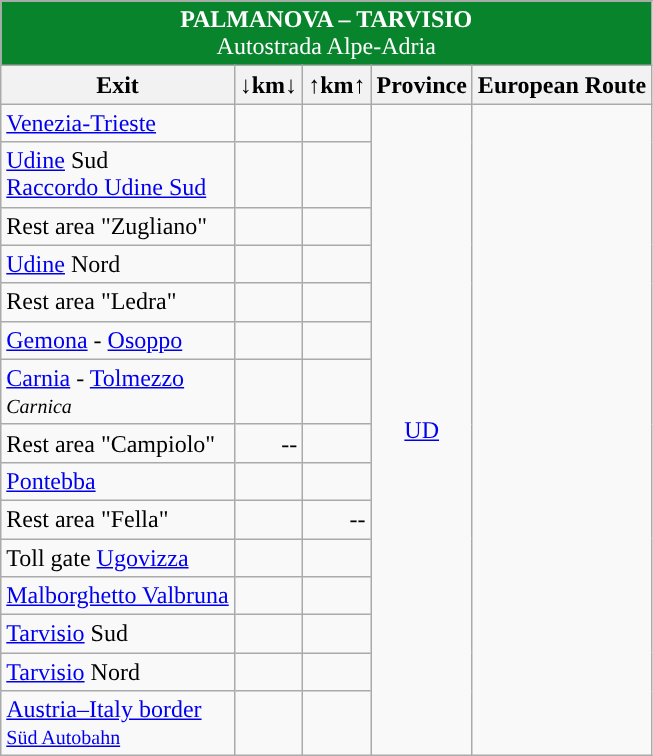<table class="wikitable" border="1">
<tr>
</tr>
<tr align="center" bgcolor="08842C" style="color: white;font-size:100%;">
<td colspan="6"><strong> PALMANOVA – TARVISIO</strong><br>Autostrada Alpe-Adria</td>
</tr>
<tr>
<th style="text-align:center;"><strong>Exit</strong></th>
<th style="text-align:center;"><strong>↓km↓</strong></th>
<th style="text-align:center;"><strong>↑km↑</strong></th>
<th align="center"><strong>Province</strong></th>
<th align="center"><strong>European Route</strong></th>
</tr>
<tr>
<td>    <a href='#'>Venezia-Trieste</a></td>
<td align="right"></td>
<td align="right"></td>
<td rowspan="16" align="center"><a href='#'>UD</a></td>
<td rowspan="26" align="center"></td>
</tr>
<tr>
<td> <a href='#'>Udine</a> Sud<br> <a href='#'>Raccordo Udine Sud</a></td>
<td align="right"></td>
<td align="right"></td>
</tr>
<tr>
<td> Rest area "Zugliano"</td>
<td align="right"></td>
<td align="right"></td>
</tr>
<tr>
<td> <a href='#'>Udine</a> Nord</td>
<td align="right"></td>
<td align="right"></td>
</tr>
<tr>
<td> Rest area "Ledra"</td>
<td align="right"></td>
<td align="right"></td>
</tr>
<tr>
<td> <a href='#'>Gemona</a> - <a href='#'>Osoppo</a></td>
<td align="right"></td>
<td align="right"></td>
</tr>
<tr>
<td> <a href='#'>Carnia</a> - <a href='#'>Tolmezzo</a><br> <small><em>Carnica</em></small></td>
<td align="right"></td>
<td align="right"></td>
</tr>
<tr>
<td> Rest area "Campiolo"</td>
<td align="right">--</td>
<td align="right"></td>
</tr>
<tr>
<td> <a href='#'>Pontebba</a></td>
<td align="right"></td>
<td align="right"></td>
</tr>
<tr>
<td> Rest area "Fella"</td>
<td align="right"></td>
<td align="right">--</td>
</tr>
<tr>
<td> Toll gate <a href='#'>Ugovizza</a></td>
<td align="right"></td>
<td align="right"></td>
</tr>
<tr>
<td> <a href='#'>Malborghetto Valbruna</a></td>
<td align="right"></td>
<td align="right"></td>
</tr>
<tr>
<td> <a href='#'>Tarvisio</a> Sud</td>
<td align="right"></td>
<td align="right"></td>
</tr>
<tr>
<td> <a href='#'>Tarvisio</a> Nord</td>
<td align="right"></td>
<td align="right"></td>
</tr>
<tr>
<td>  <a href='#'>Austria–Italy border</a><br>  <small><a href='#'>Süd Autobahn</a></small></td>
<td align="right"></td>
<td align="right"></td>
</tr>
</table>
